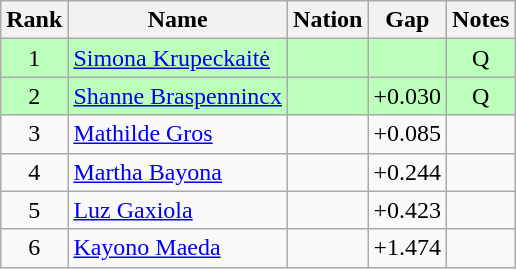<table class="wikitable sortable" style="text-align:center">
<tr>
<th>Rank</th>
<th>Name</th>
<th>Nation</th>
<th>Gap</th>
<th>Notes</th>
</tr>
<tr bgcolor=bbffbb>
<td>1</td>
<td align=left><a href='#'>Simona Krupeckaitė</a></td>
<td align=left></td>
<td></td>
<td>Q</td>
</tr>
<tr bgcolor=bbffbb>
<td>2</td>
<td align=left><a href='#'>Shanne Braspennincx</a></td>
<td align=left></td>
<td>+0.030</td>
<td>Q</td>
</tr>
<tr>
<td>3</td>
<td align=left><a href='#'>Mathilde Gros</a></td>
<td align=left></td>
<td>+0.085</td>
<td></td>
</tr>
<tr>
<td>4</td>
<td align=left><a href='#'>Martha Bayona</a></td>
<td align=left></td>
<td>+0.244</td>
<td></td>
</tr>
<tr>
<td>5</td>
<td align=left><a href='#'>Luz Gaxiola</a></td>
<td align=left></td>
<td>+0.423</td>
<td></td>
</tr>
<tr>
<td>6</td>
<td align=left><a href='#'>Kayono Maeda</a></td>
<td align=left></td>
<td>+1.474</td>
<td></td>
</tr>
</table>
